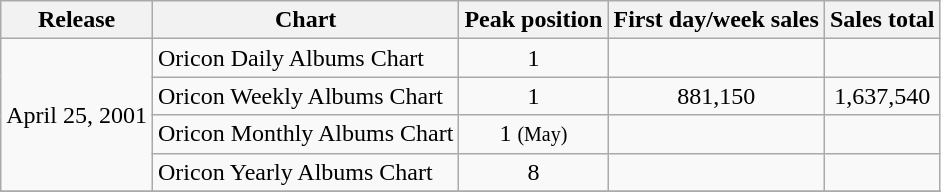<table class="wikitable">
<tr>
<th>Release</th>
<th>Chart</th>
<th>Peak position</th>
<th>First day/week sales</th>
<th>Sales total</th>
</tr>
<tr>
<td align="center" rowspan="4">April 25, 2001</td>
<td>Oricon Daily Albums Chart</td>
<td align="center">1</td>
<td align="left"></td>
<td align="left"></td>
</tr>
<tr>
<td align="left">Oricon Weekly Albums Chart</td>
<td align="center">1</td>
<td align="center">881,150</td>
<td align="center">1,637,540</td>
</tr>
<tr>
<td align="left">Oricon Monthly Albums Chart</td>
<td align="center">1 <small>(May)</small></td>
<td align="left"></td>
<td align="left"></td>
</tr>
<tr>
<td align="left">Oricon Yearly Albums Chart</td>
<td align="center">8</td>
<td align="left"></td>
<td align="left"></td>
</tr>
<tr>
</tr>
</table>
